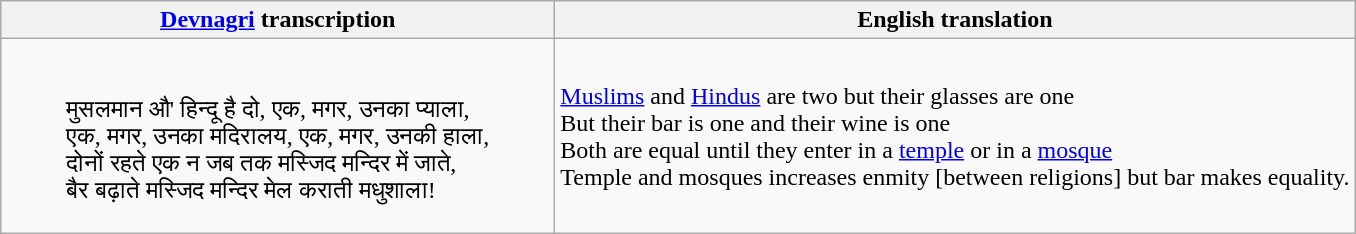<table class="wikitable">
<tr>
<th><a href='#'>Devnagri</a> transcription</th>
<th>English translation</th>
</tr>
<tr>
<td><blockquote><br>मुसलमान औ' हिन्दू है दो, एक, मगर, उनका प्याला,<br>एक, मगर, उनका मदिरालय, एक, मगर, उनकी हाला,<br>दोनों रहते एक न जब तक मस्जिद मन्दिर में जाते,<br>बैर बढ़ाते मस्जिद मन्दिर मेल कराती मधुशाला!<br></blockquote></td>
<td><a href='#'>Muslims</a> and <a href='#'>Hindus</a> are two but their glasses are one<br>But their bar is one and their wine is one<br>Both are equal until they enter in a <a href='#'>temple</a> or in a <a href='#'>mosque</a><br>Temple and mosques increases enmity [between religions] but bar makes equality.</td>
</tr>
</table>
